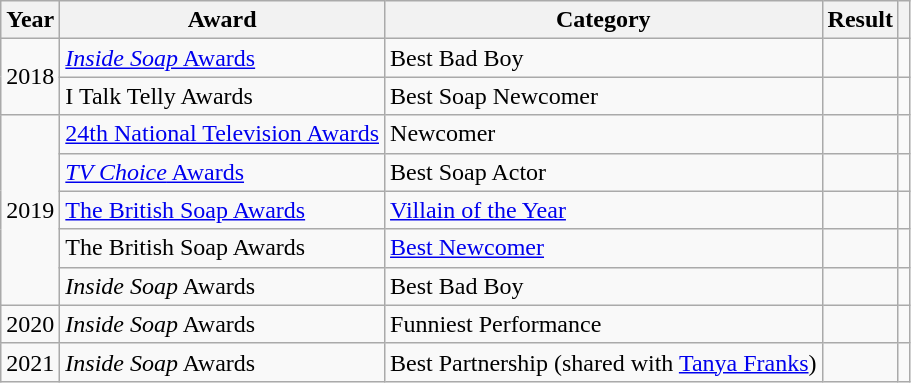<table class="wikitable sortable">
<tr>
<th>Year</th>
<th>Award</th>
<th>Category</th>
<th>Result</th>
<th scope=col class=unsortable></th>
</tr>
<tr>
<td rowspan="2">2018</td>
<td><a href='#'><em>Inside Soap</em> Awards</a></td>
<td>Best Bad Boy</td>
<td></td>
<td align="center"></td>
</tr>
<tr>
<td>I Talk Telly Awards</td>
<td>Best Soap Newcomer</td>
<td></td>
<td align="center"></td>
</tr>
<tr>
<td rowspan="5">2019</td>
<td><a href='#'>24th National Television Awards</a></td>
<td>Newcomer</td>
<td></td>
<td align="center"></td>
</tr>
<tr>
<td><a href='#'><em>TV Choice</em> Awards</a></td>
<td>Best Soap Actor</td>
<td></td>
<td align="center"></td>
</tr>
<tr>
<td><a href='#'>The British Soap Awards</a></td>
<td><a href='#'>Villain of the Year</a></td>
<td></td>
<td align="center"></td>
</tr>
<tr>
<td>The British Soap Awards</td>
<td><a href='#'>Best Newcomer</a></td>
<td></td>
<td align="center"></td>
</tr>
<tr>
<td><em>Inside Soap</em> Awards</td>
<td>Best Bad Boy</td>
<td></td>
<td align="center"></td>
</tr>
<tr>
<td>2020</td>
<td><em>Inside Soap</em> Awards</td>
<td>Funniest Performance</td>
<td></td>
<td align="center"></td>
</tr>
<tr>
<td>2021</td>
<td><em>Inside Soap</em> Awards</td>
<td>Best Partnership (shared with <a href='#'>Tanya Franks</a>)</td>
<td></td>
<td align="center"></td>
</tr>
</table>
